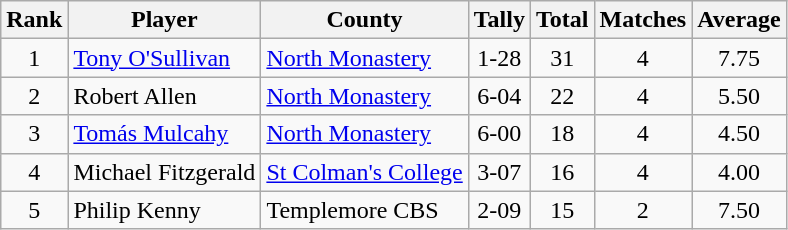<table class="wikitable">
<tr>
<th>Rank</th>
<th>Player</th>
<th>County</th>
<th>Tally</th>
<th>Total</th>
<th>Matches</th>
<th>Average</th>
</tr>
<tr>
<td rowspan=1 align=center>1</td>
<td><a href='#'>Tony O'Sullivan</a></td>
<td><a href='#'>North Monastery</a></td>
<td align=center>1-28</td>
<td align=center>31</td>
<td align=center>4</td>
<td align=center>7.75</td>
</tr>
<tr>
<td rowspan=1 align=center>2</td>
<td>Robert Allen</td>
<td><a href='#'>North Monastery</a></td>
<td align=center>6-04</td>
<td align=center>22</td>
<td align=center>4</td>
<td align=center>5.50</td>
</tr>
<tr>
<td rowspan=1 align=center>3</td>
<td><a href='#'>Tomás Mulcahy</a></td>
<td><a href='#'>North Monastery</a></td>
<td align=center>6-00</td>
<td align=center>18</td>
<td align=center>4</td>
<td align=center>4.50</td>
</tr>
<tr>
<td rowspan=1 align=center>4</td>
<td>Michael Fitzgerald</td>
<td><a href='#'>St Colman's College</a></td>
<td align=center>3-07</td>
<td align=center>16</td>
<td align=center>4</td>
<td align=center>4.00</td>
</tr>
<tr>
<td rowspan=1 align=center>5</td>
<td>Philip Kenny</td>
<td>Templemore CBS</td>
<td align=center>2-09</td>
<td align=center>15</td>
<td align=center>2</td>
<td align=center>7.50</td>
</tr>
</table>
